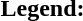<table class="toccolours" style="font-size:100%; white-space:nowrap;">
<tr>
<td><strong>Legend:</strong></td>
<td>      </td>
</tr>
<tr>
<td></td>
</tr>
<tr>
<td></td>
</tr>
</table>
